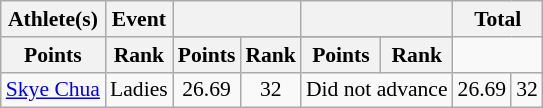<table class="wikitable" style="font-size:90%">
<tr>
<th rowspan="2">Athlete(s)</th>
<th rowspan="2">Event</th>
<th colspan="2"></th>
<th colspan="2"></th>
<th colspan="2">Total</th>
</tr>
<tr>
</tr>
<tr>
<th>Points</th>
<th>Rank</th>
<th>Points</th>
<th>Rank</th>
<th>Points</th>
<th>Rank</th>
</tr>
<tr align="center">
<td align="left"><a href='#'>Skye Chua</a></td>
<td>Ladies</td>
<td>26.69</td>
<td>32</td>
<td colspan=2>Did not advance</td>
<td>26.69</td>
<td>32</td>
</tr>
</table>
